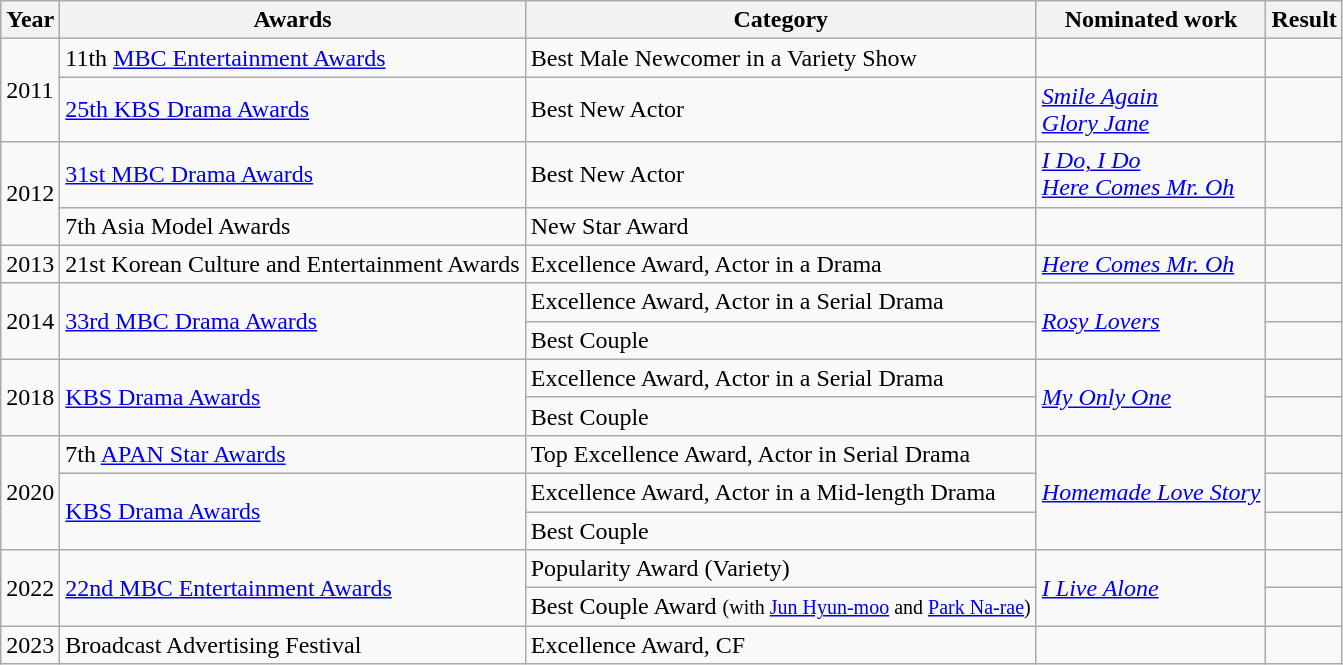<table class="wikitable">
<tr>
<th>Year</th>
<th>Awards</th>
<th>Category</th>
<th>Nominated work</th>
<th>Result</th>
</tr>
<tr>
<td rowspan=2>2011</td>
<td>11th <a href='#'>MBC Entertainment Awards</a></td>
<td>Best Male Newcomer in a Variety Show</td>
<td></td>
<td></td>
</tr>
<tr>
<td><a href='#'>25th KBS Drama Awards</a></td>
<td>Best New Actor</td>
<td><em><a href='#'>Smile Again</a></em><br><em><a href='#'>Glory Jane</a></em></td>
<td></td>
</tr>
<tr>
<td rowspan=2>2012</td>
<td><a href='#'>31st MBC Drama Awards</a></td>
<td>Best New Actor</td>
<td><em><a href='#'>I Do, I Do</a></em><br><em><a href='#'>Here Comes Mr. Oh</a></em></td>
<td></td>
</tr>
<tr>
<td>7th Asia Model Awards</td>
<td>New Star Award</td>
<td></td>
<td></td>
</tr>
<tr>
<td>2013</td>
<td>21st Korean Culture and Entertainment Awards</td>
<td>Excellence Award, Actor in a Drama</td>
<td><em><a href='#'>Here Comes Mr. Oh</a></em></td>
<td></td>
</tr>
<tr>
<td rowspan=2>2014</td>
<td rowspan=2><a href='#'>33rd MBC Drama Awards</a></td>
<td>Excellence Award, Actor in a Serial Drama</td>
<td rowspan=2><em><a href='#'>Rosy Lovers</a></em></td>
<td></td>
</tr>
<tr>
<td>Best Couple </td>
<td></td>
</tr>
<tr>
<td rowspan=2>2018</td>
<td rowspan=2><a href='#'>KBS Drama Awards</a></td>
<td>Excellence Award, Actor in a Serial Drama</td>
<td rowspan=2><em><a href='#'>My Only One</a></em></td>
<td></td>
</tr>
<tr>
<td>Best Couple </td>
<td></td>
</tr>
<tr>
<td rowspan=3>2020</td>
<td>7th <a href='#'>APAN Star Awards</a></td>
<td>Top Excellence Award, Actor in Serial Drama</td>
<td rowspan=3><em><a href='#'>Homemade Love Story</a></em></td>
<td></td>
</tr>
<tr>
<td rowspan=2><a href='#'>KBS Drama Awards</a></td>
<td>Excellence Award, Actor in a Mid-length Drama</td>
<td></td>
</tr>
<tr>
<td>Best Couple </td>
<td></td>
</tr>
<tr>
<td rowspan=2>2022</td>
<td rowspan=2><a href='#'>22nd MBC Entertainment Awards</a></td>
<td>Popularity Award (Variety)</td>
<td rowspan=2><em><a href='#'>I Live Alone</a></em></td>
<td></td>
</tr>
<tr>
<td>Best Couple Award <small>(with <a href='#'>Jun Hyun-moo</a> and <a href='#'>Park Na-rae</a>)</small></td>
<td></td>
</tr>
<tr>
<td>2023</td>
<td>Broadcast Advertising Festival</td>
<td>Excellence Award, CF</td>
<td></td>
<td></td>
</tr>
</table>
